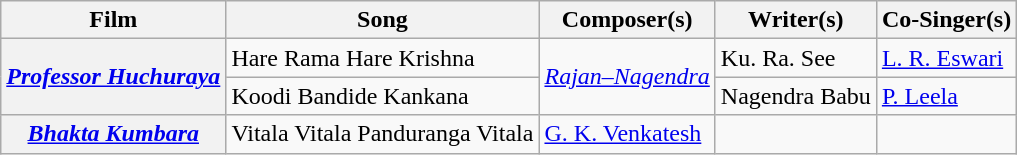<table class="wikitable">
<tr>
<th>Film</th>
<th>Song</th>
<th>Composer(s)</th>
<th>Writer(s)</th>
<th>Co-Singer(s)</th>
</tr>
<tr>
<th rowspan=2><em><a href='#'>Professor Huchuraya</a></em></th>
<td>Hare Rama Hare Krishna</td>
<td rowspan=2><em><a href='#'>Rajan–Nagendra</a></em></td>
<td>Ku. Ra. See</td>
<td><a href='#'>L. R. Eswari</a></td>
</tr>
<tr>
<td>Koodi Bandide Kankana</td>
<td>Nagendra Babu</td>
<td><a href='#'>P. Leela</a></td>
</tr>
<tr>
<th><em><a href='#'>Bhakta Kumbara</a></em></th>
<td>Vitala Vitala Panduranga Vitala</td>
<td><a href='#'>G. K. Venkatesh</a></td>
<td></td>
<td></td>
</tr>
</table>
